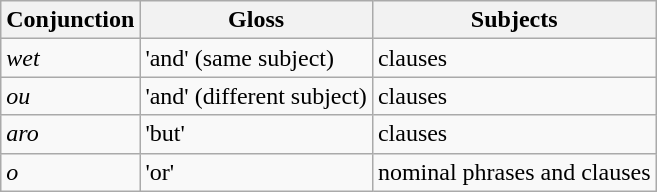<table class="wikitable">
<tr>
<th>Conjunction</th>
<th>Gloss</th>
<th>Subjects</th>
</tr>
<tr>
<td><em>wet</em></td>
<td>'and' (same subject)</td>
<td>clauses</td>
</tr>
<tr>
<td><em>ou</em></td>
<td>'and' (different subject)</td>
<td>clauses</td>
</tr>
<tr>
<td><em>aro</em></td>
<td>'but'</td>
<td>clauses</td>
</tr>
<tr>
<td><em>o</em></td>
<td>'or'</td>
<td>nominal phrases and clauses</td>
</tr>
</table>
